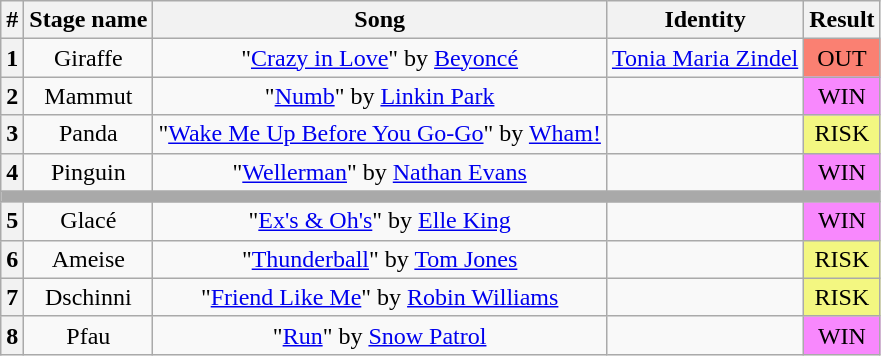<table class="wikitable plainrowheaders" style="text-align: center">
<tr>
<th>#</th>
<th>Stage name</th>
<th>Song</th>
<th>Identity</th>
<th>Result</th>
</tr>
<tr>
<th>1</th>
<td>Giraffe</td>
<td>"<a href='#'>Crazy in Love</a>" by <a href='#'>Beyoncé</a></td>
<td><a href='#'>Tonia Maria Zindel</a></td>
<td bgcolor="salmon">OUT</td>
</tr>
<tr>
<th>2</th>
<td>Mammut</td>
<td>"<a href='#'>Numb</a>" by <a href='#'>Linkin Park</a></td>
<td></td>
<td bgcolor="F888FD">WIN</td>
</tr>
<tr>
<th>3</th>
<td>Panda</td>
<td>"<a href='#'>Wake Me Up Before You Go-Go</a>" by <a href='#'>Wham!</a></td>
<td></td>
<td bgcolor="#F3F781">RISK</td>
</tr>
<tr>
<th>4</th>
<td>Pinguin</td>
<td>"<a href='#'>Wellerman</a>" by <a href='#'>Nathan Evans</a></td>
<td></td>
<td bgcolor="F888FD">WIN</td>
</tr>
<tr>
<td colspan="5" style="background:darkgray"></td>
</tr>
<tr>
<th>5</th>
<td>Glacé</td>
<td>"<a href='#'>Ex's & Oh's</a>" by <a href='#'>Elle King</a></td>
<td></td>
<td bgcolor="F888FD">WIN</td>
</tr>
<tr>
<th>6</th>
<td>Ameise</td>
<td>"<a href='#'>Thunderball</a>" by <a href='#'>Tom Jones</a></td>
<td></td>
<td bgcolor="#F3F781">RISK</td>
</tr>
<tr>
<th>7</th>
<td>Dschinni</td>
<td>"<a href='#'>Friend Like Me</a>" by <a href='#'>Robin Williams</a></td>
<td></td>
<td bgcolor="#F3F781">RISK</td>
</tr>
<tr>
<th>8</th>
<td>Pfau</td>
<td>"<a href='#'>Run</a>" by <a href='#'>Snow Patrol</a></td>
<td></td>
<td bgcolor="F888FD">WIN</td>
</tr>
</table>
